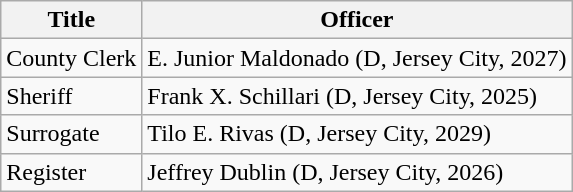<table class="wikitable sortable">
<tr>
<th>Title</th>
<th>Officer</th>
</tr>
<tr>
<td>County Clerk</td>
<td>E. Junior Maldonado (D, Jersey City, 2027)</td>
</tr>
<tr>
<td>Sheriff</td>
<td>Frank X. Schillari (D, Jersey City, 2025)</td>
</tr>
<tr>
<td>Surrogate</td>
<td>Tilo E. Rivas (D, Jersey City, 2029)</td>
</tr>
<tr>
<td>Register</td>
<td>Jeffrey Dublin (D, Jersey City, 2026)</td>
</tr>
</table>
